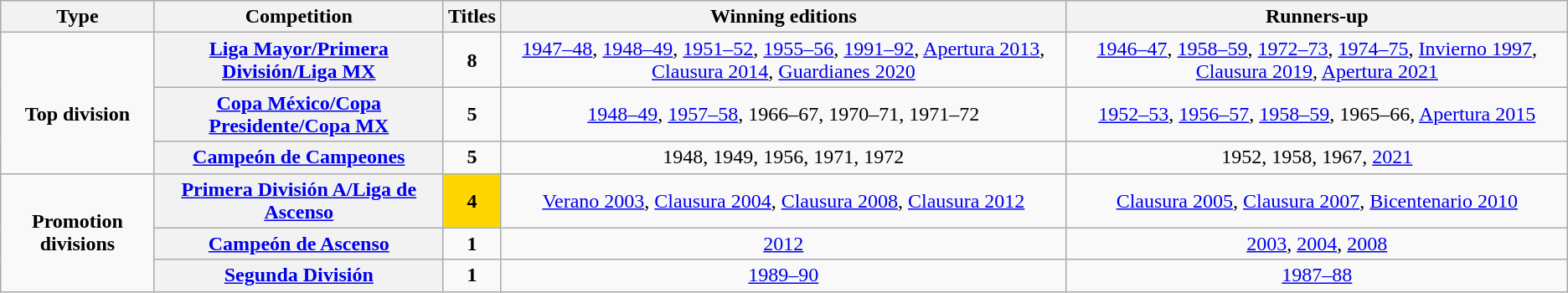<table class="wikitable" style="text-align: center;">
<tr>
<th>Type</th>
<th>Competition</th>
<th>Titles</th>
<th>Winning editions</th>
<th>Runners-up</th>
</tr>
<tr>
<td rowspan="3"><br><strong>Top division</strong></td>
<th scope=col><a href='#'>Liga Mayor/Primera División/Liga MX</a></th>
<td><strong>8</strong></td>
<td><a href='#'>1947–48</a>, <a href='#'>1948–49</a>, <a href='#'>1951–52</a>, <a href='#'>1955–56</a>, <a href='#'>1991–92</a>, <a href='#'>Apertura 2013</a>, <a href='#'>Clausura 2014</a>, <a href='#'>Guardianes 2020</a></td>
<td><a href='#'>1946–47</a>, <a href='#'>1958–59</a>, <a href='#'>1972–73</a>, <a href='#'>1974–75</a>, <a href='#'>Invierno 1997</a>, <a href='#'>Clausura 2019</a>, <a href='#'>Apertura 2021</a></td>
</tr>
<tr>
<th scope=col><a href='#'>Copa México/Copa Presidente/Copa MX</a></th>
<td><strong>5</strong></td>
<td><a href='#'>1948–49</a>, <a href='#'>1957–58</a>, 1966–67, 1970–71, 1971–72</td>
<td><a href='#'>1952–53</a>, <a href='#'>1956–57</a>, <a href='#'>1958–59</a>, 1965–66, <a href='#'>Apertura 2015</a></td>
</tr>
<tr>
<th scope=col><a href='#'>Campeón de Campeones</a></th>
<td><strong>5</strong></td>
<td>1948, 1949, 1956, 1971, 1972</td>
<td>1952, 1958, 1967, <a href='#'>2021</a></td>
</tr>
<tr>
<td rowspan="3"><strong>Promotion divisions</strong></td>
<th scope=col><a href='#'>Primera División A/Liga de Ascenso</a></th>
<td bgcolor="gold"><strong>4</strong></td>
<td><a href='#'>Verano 2003</a>, <a href='#'>Clausura 2004</a>, <a href='#'>Clausura 2008</a>, <a href='#'>Clausura 2012</a></td>
<td><a href='#'>Clausura 2005</a>, <a href='#'>Clausura 2007</a>, <a href='#'>Bicentenario 2010</a></td>
</tr>
<tr>
<th scope=col><a href='#'>Campeón de Ascenso</a></th>
<td><strong>1</strong></td>
<td><a href='#'>2012</a></td>
<td><a href='#'>2003</a>, <a href='#'>2004</a>, <a href='#'>2008</a></td>
</tr>
<tr>
<th scope=col><a href='#'>Segunda División</a></th>
<td><strong>1</strong></td>
<td><a href='#'>1989–90</a></td>
<td><a href='#'>1987–88</a></td>
</tr>
</table>
